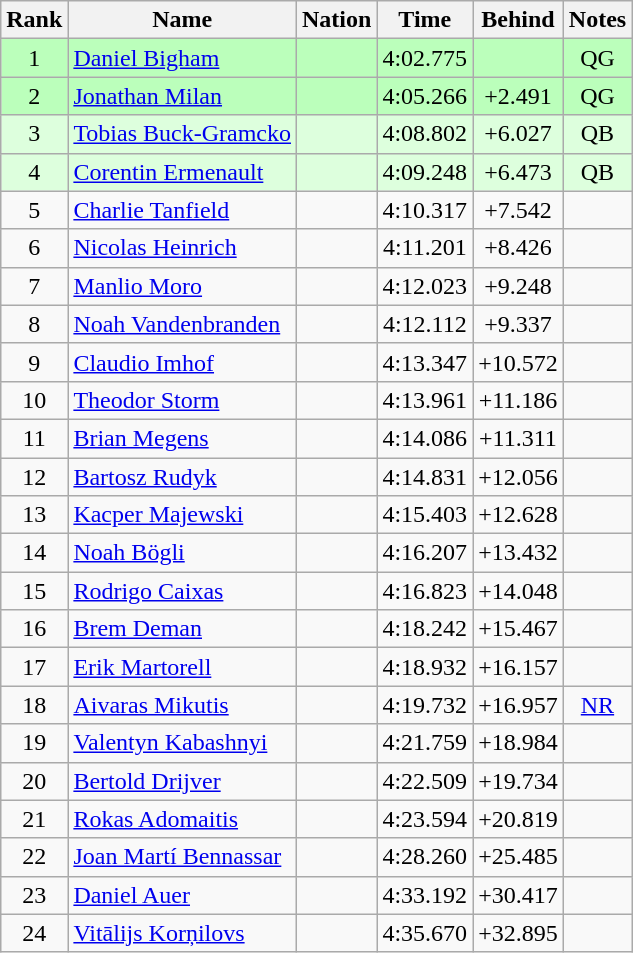<table class="wikitable sortable" style="text-align:center">
<tr>
<th>Rank</th>
<th>Name</th>
<th>Nation</th>
<th>Time</th>
<th>Behind</th>
<th>Notes</th>
</tr>
<tr bgcolor=bbffbb>
<td>1</td>
<td align=left><a href='#'>Daniel Bigham</a></td>
<td align=left></td>
<td>4:02.775</td>
<td></td>
<td>QG</td>
</tr>
<tr bgcolor=bbffbb>
<td>2</td>
<td align=left><a href='#'>Jonathan Milan</a></td>
<td align=left></td>
<td>4:05.266</td>
<td>+2.491</td>
<td>QG</td>
</tr>
<tr bgcolor=ddffdd>
<td>3</td>
<td align=left><a href='#'>Tobias Buck-Gramcko</a></td>
<td align=left></td>
<td>4:08.802</td>
<td>+6.027</td>
<td>QB</td>
</tr>
<tr bgcolor=ddffdd>
<td>4</td>
<td align=left><a href='#'>Corentin Ermenault</a></td>
<td align=left></td>
<td>4:09.248</td>
<td>+6.473</td>
<td>QB</td>
</tr>
<tr>
<td>5</td>
<td align=left><a href='#'>Charlie Tanfield</a></td>
<td align=left></td>
<td>4:10.317</td>
<td>+7.542</td>
<td></td>
</tr>
<tr>
<td>6</td>
<td align=left><a href='#'>Nicolas Heinrich</a></td>
<td align=left></td>
<td>4:11.201</td>
<td>+8.426</td>
<td></td>
</tr>
<tr>
<td>7</td>
<td align=left><a href='#'>Manlio Moro</a></td>
<td align=left></td>
<td>4:12.023</td>
<td>+9.248</td>
<td></td>
</tr>
<tr>
<td>8</td>
<td align=left><a href='#'>Noah Vandenbranden</a></td>
<td align=left></td>
<td>4:12.112</td>
<td>+9.337</td>
<td></td>
</tr>
<tr>
<td>9</td>
<td align=left><a href='#'>Claudio Imhof</a></td>
<td align=left></td>
<td>4:13.347</td>
<td>+10.572</td>
<td></td>
</tr>
<tr>
<td>10</td>
<td align=left><a href='#'>Theodor Storm</a></td>
<td align=left></td>
<td>4:13.961</td>
<td>+11.186</td>
<td></td>
</tr>
<tr>
<td>11</td>
<td align=left><a href='#'>Brian Megens</a></td>
<td align=left></td>
<td>4:14.086</td>
<td>+11.311</td>
<td></td>
</tr>
<tr>
<td>12</td>
<td align=left><a href='#'>Bartosz Rudyk</a></td>
<td align=left></td>
<td>4:14.831</td>
<td>+12.056</td>
<td></td>
</tr>
<tr>
<td>13</td>
<td align=left><a href='#'>Kacper Majewski</a></td>
<td align=left></td>
<td>4:15.403</td>
<td>+12.628</td>
<td></td>
</tr>
<tr>
<td>14</td>
<td align=left><a href='#'>Noah Bögli</a></td>
<td align=left></td>
<td>4:16.207</td>
<td>+13.432</td>
<td></td>
</tr>
<tr>
<td>15</td>
<td align=left><a href='#'>Rodrigo Caixas</a></td>
<td align=left></td>
<td>4:16.823</td>
<td>+14.048</td>
<td></td>
</tr>
<tr>
<td>16</td>
<td align=left><a href='#'>Brem Deman</a></td>
<td align=left></td>
<td>4:18.242</td>
<td>+15.467</td>
<td></td>
</tr>
<tr>
<td>17</td>
<td align=left><a href='#'>Erik Martorell</a></td>
<td align=left></td>
<td>4:18.932</td>
<td>+16.157</td>
<td></td>
</tr>
<tr>
<td>18</td>
<td align=left><a href='#'>Aivaras Mikutis</a></td>
<td align=left></td>
<td>4:19.732</td>
<td>+16.957</td>
<td><a href='#'>NR</a></td>
</tr>
<tr>
<td>19</td>
<td align=left><a href='#'>Valentyn Kabashnyi</a></td>
<td align=left></td>
<td>4:21.759</td>
<td>+18.984</td>
<td></td>
</tr>
<tr>
<td>20</td>
<td align=left><a href='#'>Bertold Drijver</a></td>
<td align=left></td>
<td>4:22.509</td>
<td>+19.734</td>
<td></td>
</tr>
<tr>
<td>21</td>
<td align=left><a href='#'>Rokas Adomaitis</a></td>
<td align=left></td>
<td>4:23.594</td>
<td>+20.819</td>
<td></td>
</tr>
<tr>
<td>22</td>
<td align=left><a href='#'>Joan Martí Bennassar</a></td>
<td align=left></td>
<td>4:28.260</td>
<td>+25.485</td>
<td></td>
</tr>
<tr>
<td>23</td>
<td align=left><a href='#'>Daniel Auer</a></td>
<td align=left></td>
<td>4:33.192</td>
<td>+30.417</td>
<td></td>
</tr>
<tr>
<td>24</td>
<td align=left><a href='#'>Vitālijs Korņilovs</a></td>
<td align=left></td>
<td>4:35.670</td>
<td>+32.895</td>
<td></td>
</tr>
</table>
